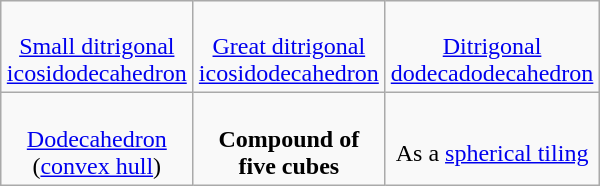<table class="wikitable" width="400" style="vertical-align:top;text-align:center">
<tr>
<td><br><a href='#'>Small ditrigonal icosidodecahedron</a></td>
<td><br><a href='#'>Great ditrigonal icosidodecahedron</a></td>
<td><br><a href='#'>Ditrigonal dodecadodecahedron</a></td>
</tr>
<tr align=center>
<td><br><a href='#'>Dodecahedron</a> (<a href='#'>convex hull</a>)</td>
<td><br><strong>Compound of five cubes</strong></td>
<td><br>As a <a href='#'>spherical tiling</a></td>
</tr>
</table>
